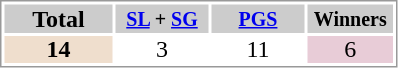<table style="border: 1px solid #999; background-color:#FFFFFF; line-height:16px; text-align:center">
<tr>
<th style="background-color: #ccc;" width="70">Total</th>
<th style="background-color: #ccc;" width="60"><small><a href='#'>SL</a> + <a href='#'>SG</a></small></th>
<th style="background-color: #ccc;" width="60"><small><a href='#'>PGS</a></small></th>
<th style="background-color: #ccc;" width="55"><small>Winners</small></th>
</tr>
<tr>
<td bgcolor=#EFDECD><strong>14</strong></td>
<td>3</td>
<td>11</td>
<td bgcolor=#E8CCD7>6</td>
</tr>
</table>
